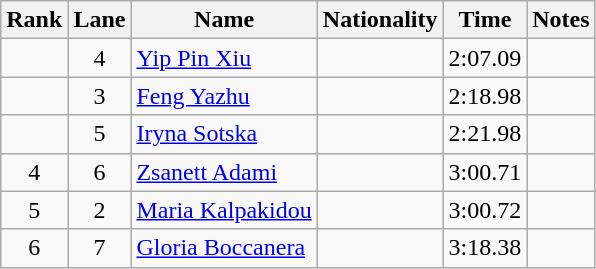<table class="wikitable sortable" style="text-align:center">
<tr>
<th>Rank</th>
<th>Lane</th>
<th>Name</th>
<th>Nationality</th>
<th>Time</th>
<th>Notes</th>
</tr>
<tr>
<td></td>
<td>4</td>
<td style="text-align:left"><a href='#'>Yip Pin Xiu</a></td>
<td style="text-align:left"></td>
<td>2:07.09</td>
<td></td>
</tr>
<tr>
<td></td>
<td>3</td>
<td style="text-align:left"><a href='#'>Feng Yazhu</a></td>
<td style="text-align:left"></td>
<td>2:18.98</td>
<td></td>
</tr>
<tr>
<td></td>
<td>5</td>
<td style="text-align:left"><a href='#'>Iryna Sotska</a></td>
<td style="text-align:left"></td>
<td>2:21.98</td>
<td></td>
</tr>
<tr>
<td>4</td>
<td>6</td>
<td style="text-align:left"><a href='#'>Zsanett Adami</a></td>
<td style="text-align:left"></td>
<td>3:00.71</td>
<td></td>
</tr>
<tr>
<td>5</td>
<td>2</td>
<td style="text-align:left"><a href='#'>Maria Kalpakidou</a></td>
<td style="text-align:left"></td>
<td>3:00.72</td>
<td></td>
</tr>
<tr>
<td>6</td>
<td>7</td>
<td style="text-align:left"><a href='#'>Gloria Boccanera</a></td>
<td style="text-align:left"></td>
<td>3:18.38</td>
<td></td>
</tr>
</table>
